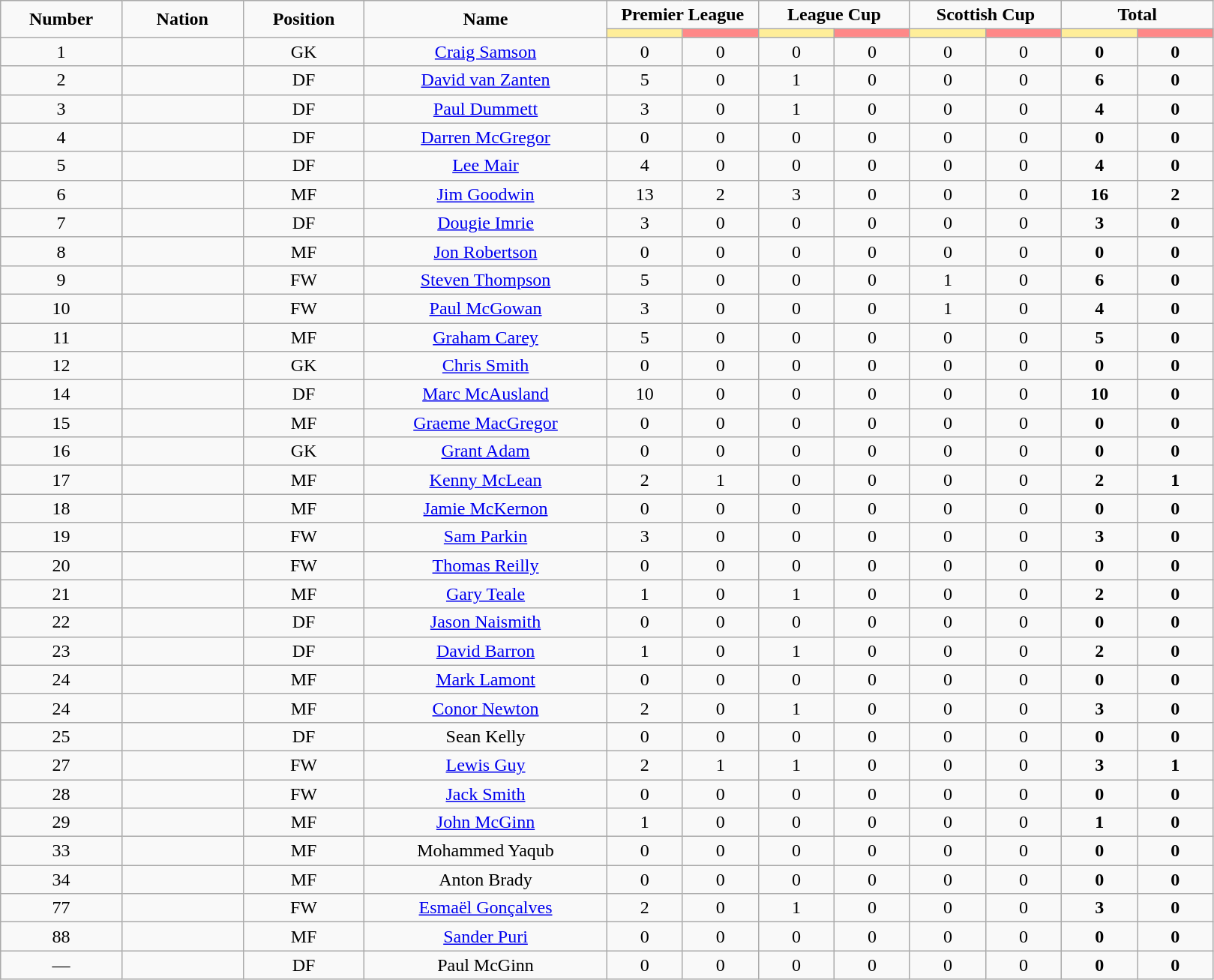<table class="wikitable" style="text-align:center;">
<tr style="text-align:center;">
<td rowspan="2"  style="width:10%; "><strong>Number</strong></td>
<td rowspan="2"  style="width:10%; "><strong>Nation</strong></td>
<td rowspan="2"  style="width:10%; "><strong>Position</strong></td>
<td rowspan="2"  style="width:20%; "><strong>Name</strong></td>
<td colspan="2"><strong>Premier League</strong></td>
<td colspan="2"><strong>League Cup</strong></td>
<td colspan="2"><strong>Scottish Cup</strong></td>
<td colspan="2"><strong>Total </strong></td>
</tr>
<tr>
<th style="width:60px; background:#fe9;"></th>
<th style="width:60px; background:#ff8888;"></th>
<th style="width:60px; background:#fe9;"></th>
<th style="width:60px; background:#ff8888;"></th>
<th style="width:60px; background:#fe9;"></th>
<th style="width:60px; background:#ff8888;"></th>
<th style="width:60px; background:#fe9;"></th>
<th style="width:60px; background:#ff8888;"></th>
</tr>
<tr>
<td>1</td>
<td></td>
<td>GK</td>
<td><a href='#'>Craig Samson</a></td>
<td>0</td>
<td>0</td>
<td>0</td>
<td>0</td>
<td>0</td>
<td>0</td>
<td><strong>0</strong></td>
<td><strong>0</strong></td>
</tr>
<tr>
<td>2</td>
<td></td>
<td>DF</td>
<td><a href='#'>David van Zanten</a></td>
<td>5</td>
<td>0</td>
<td>1</td>
<td>0</td>
<td>0</td>
<td>0</td>
<td><strong>6</strong></td>
<td><strong>0</strong></td>
</tr>
<tr>
<td>3</td>
<td></td>
<td>DF</td>
<td><a href='#'>Paul Dummett</a></td>
<td>3</td>
<td>0</td>
<td>1</td>
<td>0</td>
<td>0</td>
<td>0</td>
<td><strong>4</strong></td>
<td><strong>0</strong></td>
</tr>
<tr>
<td>4</td>
<td></td>
<td>DF</td>
<td><a href='#'>Darren McGregor</a></td>
<td>0</td>
<td>0</td>
<td>0</td>
<td>0</td>
<td>0</td>
<td>0</td>
<td><strong>0</strong></td>
<td><strong>0</strong></td>
</tr>
<tr>
<td>5</td>
<td></td>
<td>DF</td>
<td><a href='#'>Lee Mair</a></td>
<td>4</td>
<td>0</td>
<td>0</td>
<td>0</td>
<td>0</td>
<td>0</td>
<td><strong>4</strong></td>
<td><strong>0</strong></td>
</tr>
<tr>
<td>6</td>
<td></td>
<td>MF</td>
<td><a href='#'>Jim Goodwin</a></td>
<td>13</td>
<td>2</td>
<td>3</td>
<td>0</td>
<td>0</td>
<td>0</td>
<td><strong>16</strong></td>
<td><strong>2</strong></td>
</tr>
<tr>
<td>7</td>
<td></td>
<td>DF</td>
<td><a href='#'>Dougie Imrie</a></td>
<td>3</td>
<td>0</td>
<td>0</td>
<td>0</td>
<td>0</td>
<td>0</td>
<td><strong>3</strong></td>
<td><strong>0</strong></td>
</tr>
<tr>
<td>8</td>
<td></td>
<td>MF</td>
<td><a href='#'>Jon Robertson</a></td>
<td>0</td>
<td>0</td>
<td>0</td>
<td>0</td>
<td>0</td>
<td>0</td>
<td><strong>0</strong></td>
<td><strong>0</strong></td>
</tr>
<tr>
<td>9</td>
<td></td>
<td>FW</td>
<td><a href='#'>Steven Thompson</a></td>
<td>5</td>
<td>0</td>
<td>0</td>
<td>0</td>
<td>1</td>
<td>0</td>
<td><strong>6</strong></td>
<td><strong>0</strong></td>
</tr>
<tr>
<td>10</td>
<td></td>
<td>FW</td>
<td><a href='#'>Paul McGowan</a></td>
<td>3</td>
<td>0</td>
<td>0</td>
<td>0</td>
<td>1</td>
<td>0</td>
<td><strong>4</strong></td>
<td><strong>0</strong></td>
</tr>
<tr>
<td>11</td>
<td></td>
<td>MF</td>
<td><a href='#'>Graham Carey</a></td>
<td>5</td>
<td>0</td>
<td>0</td>
<td>0</td>
<td>0</td>
<td>0</td>
<td><strong>5</strong></td>
<td><strong>0</strong></td>
</tr>
<tr>
<td>12</td>
<td></td>
<td>GK</td>
<td><a href='#'>Chris Smith</a></td>
<td>0</td>
<td>0</td>
<td>0</td>
<td>0</td>
<td>0</td>
<td>0</td>
<td><strong>0</strong></td>
<td><strong>0</strong></td>
</tr>
<tr>
<td>14</td>
<td></td>
<td>DF</td>
<td><a href='#'>Marc McAusland</a></td>
<td>10</td>
<td>0</td>
<td>0</td>
<td>0</td>
<td>0</td>
<td>0</td>
<td><strong>10</strong></td>
<td><strong>0</strong></td>
</tr>
<tr>
<td>15</td>
<td></td>
<td>MF</td>
<td><a href='#'>Graeme MacGregor</a></td>
<td>0</td>
<td>0</td>
<td>0</td>
<td>0</td>
<td>0</td>
<td>0</td>
<td><strong>0</strong></td>
<td><strong>0</strong></td>
</tr>
<tr>
<td>16</td>
<td></td>
<td>GK</td>
<td><a href='#'>Grant Adam</a></td>
<td>0</td>
<td>0</td>
<td>0</td>
<td>0</td>
<td>0</td>
<td>0</td>
<td><strong>0</strong></td>
<td><strong>0</strong></td>
</tr>
<tr>
<td>17</td>
<td></td>
<td>MF</td>
<td><a href='#'>Kenny McLean</a></td>
<td>2</td>
<td>1</td>
<td>0</td>
<td>0</td>
<td>0</td>
<td>0</td>
<td><strong>2</strong></td>
<td><strong>1</strong></td>
</tr>
<tr>
<td>18</td>
<td></td>
<td>MF</td>
<td><a href='#'>Jamie McKernon</a></td>
<td>0</td>
<td>0</td>
<td>0</td>
<td>0</td>
<td>0</td>
<td>0</td>
<td><strong>0</strong></td>
<td><strong>0</strong></td>
</tr>
<tr>
<td>19</td>
<td></td>
<td>FW</td>
<td><a href='#'>Sam Parkin</a></td>
<td>3</td>
<td>0</td>
<td>0</td>
<td>0</td>
<td>0</td>
<td>0</td>
<td><strong>3</strong></td>
<td><strong>0</strong></td>
</tr>
<tr>
<td>20</td>
<td></td>
<td>FW</td>
<td><a href='#'>Thomas Reilly</a></td>
<td>0</td>
<td>0</td>
<td>0</td>
<td>0</td>
<td>0</td>
<td>0</td>
<td><strong>0</strong></td>
<td><strong>0</strong></td>
</tr>
<tr>
<td>21</td>
<td></td>
<td>MF</td>
<td><a href='#'>Gary Teale</a></td>
<td>1</td>
<td>0</td>
<td>1</td>
<td>0</td>
<td>0</td>
<td>0</td>
<td><strong>2</strong></td>
<td><strong>0</strong></td>
</tr>
<tr>
<td>22</td>
<td></td>
<td>DF</td>
<td><a href='#'>Jason Naismith</a></td>
<td>0</td>
<td>0</td>
<td>0</td>
<td>0</td>
<td>0</td>
<td>0</td>
<td><strong>0</strong></td>
<td><strong>0</strong></td>
</tr>
<tr>
<td>23</td>
<td></td>
<td>DF</td>
<td><a href='#'>David Barron</a></td>
<td>1</td>
<td>0</td>
<td>1</td>
<td>0</td>
<td>0</td>
<td>0</td>
<td><strong>2</strong></td>
<td><strong>0</strong></td>
</tr>
<tr>
<td>24</td>
<td></td>
<td>MF</td>
<td><a href='#'>Mark Lamont</a></td>
<td>0</td>
<td>0</td>
<td>0</td>
<td>0</td>
<td>0</td>
<td>0</td>
<td><strong>0</strong></td>
<td><strong>0</strong></td>
</tr>
<tr>
<td>24</td>
<td></td>
<td>MF</td>
<td><a href='#'>Conor Newton</a></td>
<td>2</td>
<td>0</td>
<td>1</td>
<td>0</td>
<td>0</td>
<td>0</td>
<td><strong>3</strong></td>
<td><strong>0</strong></td>
</tr>
<tr>
<td>25</td>
<td></td>
<td>DF</td>
<td>Sean Kelly</td>
<td>0</td>
<td>0</td>
<td>0</td>
<td>0</td>
<td>0</td>
<td>0</td>
<td><strong>0</strong></td>
<td><strong>0</strong></td>
</tr>
<tr>
<td>27</td>
<td></td>
<td>FW</td>
<td><a href='#'>Lewis Guy</a></td>
<td>2</td>
<td>1</td>
<td>1</td>
<td>0</td>
<td>0</td>
<td>0</td>
<td><strong>3</strong></td>
<td><strong>1</strong></td>
</tr>
<tr>
<td>28</td>
<td></td>
<td>FW</td>
<td><a href='#'>Jack Smith</a></td>
<td>0</td>
<td>0</td>
<td>0</td>
<td>0</td>
<td>0</td>
<td>0</td>
<td><strong>0</strong></td>
<td><strong>0</strong></td>
</tr>
<tr>
<td>29</td>
<td></td>
<td>MF</td>
<td><a href='#'>John McGinn</a></td>
<td>1</td>
<td>0</td>
<td>0</td>
<td>0</td>
<td>0</td>
<td>0</td>
<td><strong>1</strong></td>
<td><strong>0</strong></td>
</tr>
<tr>
<td>33</td>
<td></td>
<td>MF</td>
<td>Mohammed Yaqub</td>
<td>0</td>
<td>0</td>
<td>0</td>
<td>0</td>
<td>0</td>
<td>0</td>
<td><strong>0</strong></td>
<td><strong>0</strong></td>
</tr>
<tr>
<td>34</td>
<td></td>
<td>MF</td>
<td>Anton Brady</td>
<td>0</td>
<td>0</td>
<td>0</td>
<td>0</td>
<td>0</td>
<td>0</td>
<td><strong>0</strong></td>
<td><strong>0</strong></td>
</tr>
<tr>
<td>77</td>
<td></td>
<td>FW</td>
<td><a href='#'>Esmaël Gonçalves</a></td>
<td>2</td>
<td>0</td>
<td>1</td>
<td>0</td>
<td>0</td>
<td>0</td>
<td><strong>3</strong></td>
<td><strong>0</strong></td>
</tr>
<tr>
<td>88</td>
<td></td>
<td>MF</td>
<td><a href='#'>Sander Puri</a></td>
<td>0</td>
<td>0</td>
<td>0</td>
<td>0</td>
<td>0</td>
<td>0</td>
<td><strong>0</strong></td>
<td><strong>0</strong></td>
</tr>
<tr>
<td>—</td>
<td></td>
<td>DF</td>
<td>Paul McGinn</td>
<td>0</td>
<td>0</td>
<td>0</td>
<td>0</td>
<td>0</td>
<td>0</td>
<td><strong>0</strong></td>
<td><strong>0</strong></td>
</tr>
</table>
